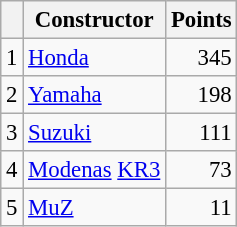<table class="wikitable" style="font-size: 95%;">
<tr>
<th></th>
<th>Constructor</th>
<th>Points</th>
</tr>
<tr>
<td align=center>1</td>
<td> <a href='#'>Honda</a></td>
<td align=right>345</td>
</tr>
<tr>
<td align=center>2</td>
<td> <a href='#'>Yamaha</a></td>
<td align=right>198</td>
</tr>
<tr>
<td align=center>3</td>
<td> <a href='#'>Suzuki</a></td>
<td align=right>111</td>
</tr>
<tr>
<td align=center>4</td>
<td> <a href='#'>Modenas</a> <a href='#'>KR3</a></td>
<td align=right>73</td>
</tr>
<tr>
<td align=center>5</td>
<td> <a href='#'>MuZ</a></td>
<td align=right>11</td>
</tr>
</table>
